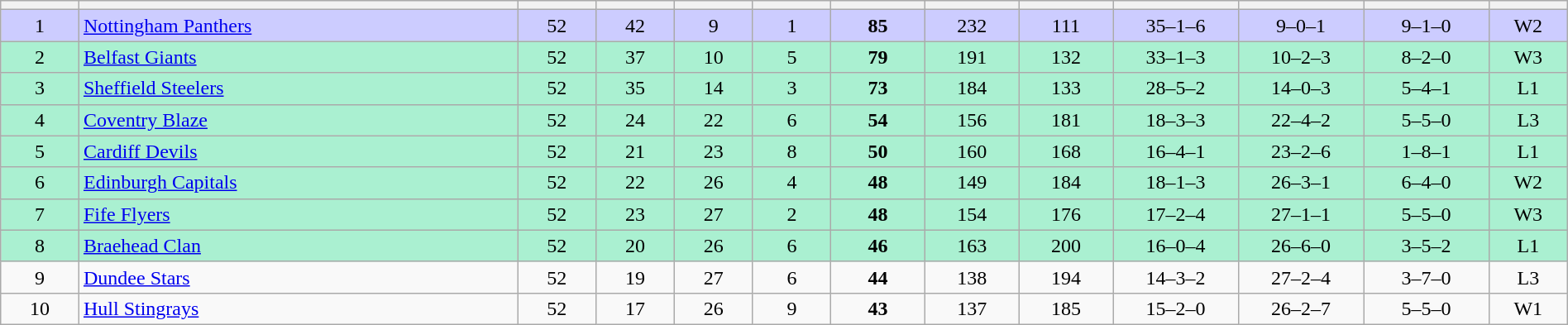<table class="wikitable" style="width: 100%">
<tr>
<th width="5%"></th>
<th width="28%"></th>
<th width="5%"></th>
<th width="5%"></th>
<th width="5%"></th>
<th width="5%"></th>
<th width="6%"></th>
<th width="6%"></th>
<th width="6%"></th>
<th width="8%"></th>
<th width="8%"></th>
<th width="8%"></th>
<th width="5%"></th>
</tr>
<tr align=center bgcolor="#ccccff">
<td>1</td>
<td align=left><a href='#'>Nottingham Panthers</a></td>
<td>52</td>
<td>42</td>
<td>9</td>
<td>1</td>
<td><strong>85</strong></td>
<td>232</td>
<td>111</td>
<td>35–1–6</td>
<td>9–0–1</td>
<td>9–1–0</td>
<td>W2</td>
</tr>
<tr align=center bgcolor="#aaf0d1">
<td>2</td>
<td align=left><a href='#'>Belfast Giants</a></td>
<td>52</td>
<td>37</td>
<td>10</td>
<td>5</td>
<td><strong>79</strong></td>
<td>191</td>
<td>132</td>
<td>33–1–3</td>
<td>10–2–3</td>
<td>8–2–0</td>
<td>W3</td>
</tr>
<tr align=center bgcolor="#aaf0d1">
<td>3</td>
<td align=left><a href='#'>Sheffield Steelers</a></td>
<td>52</td>
<td>35</td>
<td>14</td>
<td>3</td>
<td><strong>73</strong></td>
<td>184</td>
<td>133</td>
<td>28–5–2</td>
<td>14–0–3</td>
<td>5–4–1</td>
<td>L1</td>
</tr>
<tr align=center bgcolor="#aaf0d1">
<td>4</td>
<td align=left><a href='#'>Coventry Blaze</a></td>
<td>52</td>
<td>24</td>
<td>22</td>
<td>6</td>
<td><strong>54</strong></td>
<td>156</td>
<td>181</td>
<td>18–3–3</td>
<td>22–4–2</td>
<td>5–5–0</td>
<td>L3</td>
</tr>
<tr align=center bgcolor="#aaf0d1">
<td>5</td>
<td align=left><a href='#'>Cardiff Devils</a></td>
<td>52</td>
<td>21</td>
<td>23</td>
<td>8</td>
<td><strong>50</strong></td>
<td>160</td>
<td>168</td>
<td>16–4–1</td>
<td>23–2–6</td>
<td>1–8–1</td>
<td>L1</td>
</tr>
<tr align=center bgcolor="#aaf0d1">
<td>6</td>
<td align=left><a href='#'>Edinburgh Capitals</a></td>
<td>52</td>
<td>22</td>
<td>26</td>
<td>4</td>
<td><strong>48</strong></td>
<td>149</td>
<td>184</td>
<td>18–1–3</td>
<td>26–3–1</td>
<td>6–4–0</td>
<td>W2</td>
</tr>
<tr align=center bgcolor="#aaf0d1">
<td>7</td>
<td align=left><a href='#'>Fife Flyers</a></td>
<td>52</td>
<td>23</td>
<td>27</td>
<td>2</td>
<td><strong>48</strong></td>
<td>154</td>
<td>176</td>
<td>17–2–4</td>
<td>27–1–1</td>
<td>5–5–0</td>
<td>W3</td>
</tr>
<tr align=center bgcolor="#aaf0d1">
<td>8</td>
<td align=left><a href='#'>Braehead Clan</a></td>
<td>52</td>
<td>20</td>
<td>26</td>
<td>6</td>
<td><strong>46</strong></td>
<td>163</td>
<td>200</td>
<td>16–0–4</td>
<td>26–6–0</td>
<td>3–5–2</td>
<td>L1</td>
</tr>
<tr align=center>
<td>9</td>
<td align=left><a href='#'>Dundee Stars</a></td>
<td>52</td>
<td>19</td>
<td>27</td>
<td>6</td>
<td><strong>44</strong></td>
<td>138</td>
<td>194</td>
<td>14–3–2</td>
<td>27–2–4</td>
<td>3–7–0</td>
<td>L3</td>
</tr>
<tr align=center>
<td>10</td>
<td align=left><a href='#'>Hull Stingrays</a></td>
<td>52</td>
<td>17</td>
<td>26</td>
<td>9</td>
<td><strong>43</strong></td>
<td>137</td>
<td>185</td>
<td>15–2–0</td>
<td>26–2–7</td>
<td>5–5–0</td>
<td>W1</td>
</tr>
</table>
